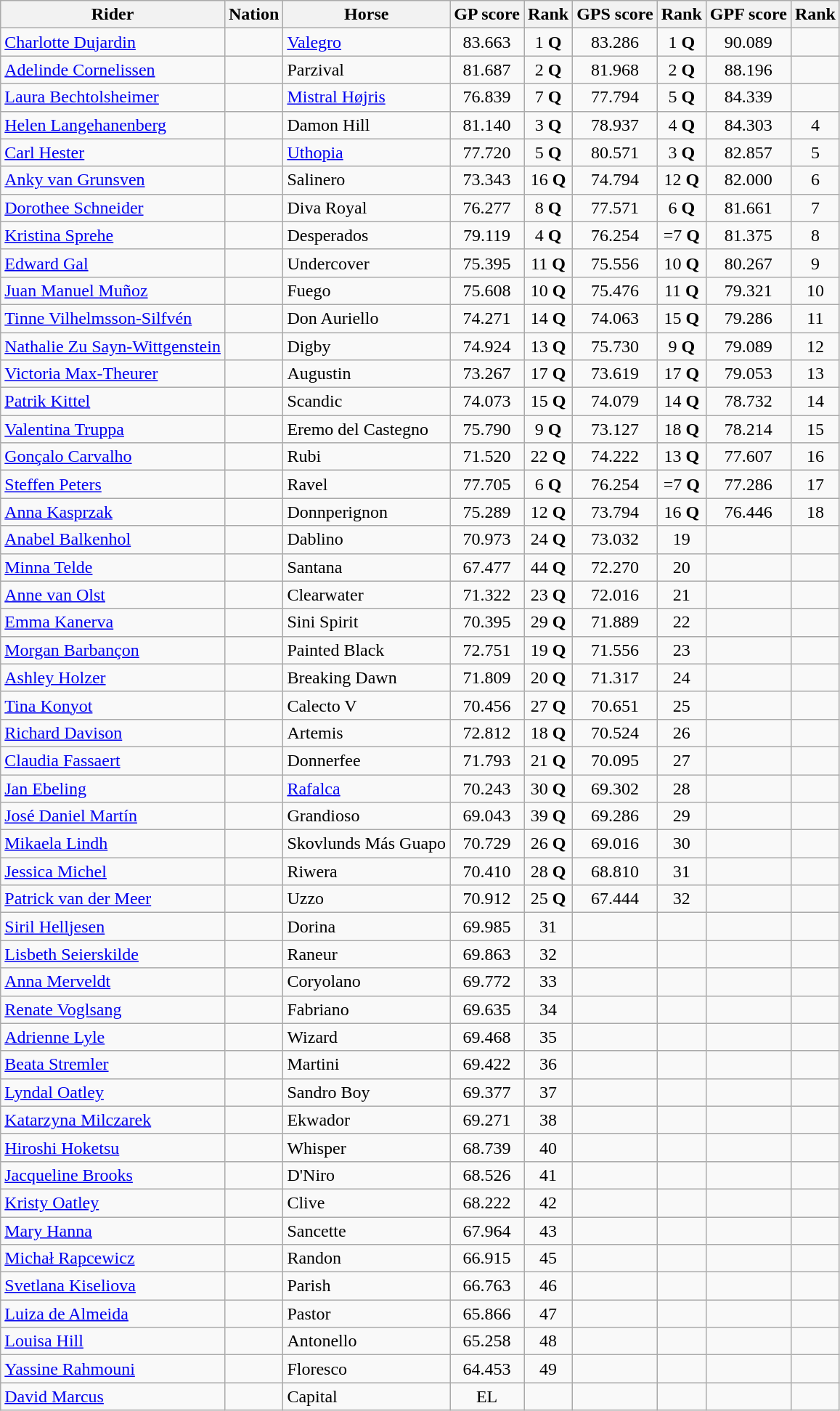<table class="wikitable sortable" style="text-align:center">
<tr>
<th>Rider</th>
<th>Nation</th>
<th>Horse</th>
<th>GP score</th>
<th>Rank</th>
<th>GPS score</th>
<th>Rank</th>
<th>GPF score</th>
<th>Rank</th>
</tr>
<tr>
<td align=left><a href='#'>Charlotte Dujardin</a></td>
<td align=left></td>
<td align=left><a href='#'>Valegro</a></td>
<td>83.663</td>
<td>1 <strong>Q</strong></td>
<td>83.286</td>
<td>1 <strong>Q</strong></td>
<td>90.089</td>
<td></td>
</tr>
<tr>
<td align=left><a href='#'>Adelinde Cornelissen</a></td>
<td align=left></td>
<td align=left>Parzival</td>
<td>81.687</td>
<td>2 <strong>Q</strong></td>
<td>81.968</td>
<td>2 <strong>Q</strong></td>
<td>88.196</td>
<td></td>
</tr>
<tr>
<td align=left><a href='#'>Laura Bechtolsheimer</a></td>
<td align=left></td>
<td align=left><a href='#'>Mistral Højris</a></td>
<td>76.839</td>
<td>7 <strong>Q</strong></td>
<td>77.794</td>
<td>5 <strong>Q</strong></td>
<td>84.339</td>
<td></td>
</tr>
<tr>
<td align=left><a href='#'>Helen Langehanenberg</a></td>
<td align=left></td>
<td align=left>Damon Hill</td>
<td>81.140</td>
<td>3 <strong>Q</strong></td>
<td>78.937</td>
<td>4 <strong>Q</strong></td>
<td>84.303</td>
<td>4</td>
</tr>
<tr>
<td align=left><a href='#'>Carl Hester</a></td>
<td align=left></td>
<td align=left><a href='#'>Uthopia</a></td>
<td>77.720</td>
<td>5 <strong>Q</strong></td>
<td>80.571</td>
<td>3 <strong>Q</strong></td>
<td>82.857</td>
<td>5</td>
</tr>
<tr>
<td align=left><a href='#'>Anky van Grunsven</a></td>
<td align=left></td>
<td align=left>Salinero</td>
<td>73.343</td>
<td>16 <strong>Q</strong></td>
<td>74.794</td>
<td>12 <strong>Q</strong></td>
<td>82.000</td>
<td>6</td>
</tr>
<tr>
<td align=left><a href='#'>Dorothee Schneider</a></td>
<td align=left></td>
<td align=left>Diva Royal</td>
<td>76.277</td>
<td>8 <strong>Q</strong></td>
<td>77.571</td>
<td>6 <strong>Q</strong></td>
<td>81.661</td>
<td>7</td>
</tr>
<tr>
<td align=left><a href='#'>Kristina Sprehe</a></td>
<td align=left></td>
<td align=left>Desperados</td>
<td>79.119</td>
<td>4 <strong>Q</strong></td>
<td>76.254</td>
<td>=7 <strong>Q</strong></td>
<td>81.375</td>
<td>8</td>
</tr>
<tr>
<td align=left><a href='#'>Edward Gal</a></td>
<td align=left></td>
<td align=left>Undercover</td>
<td>75.395</td>
<td>11 <strong>Q</strong></td>
<td>75.556</td>
<td>10 <strong>Q</strong></td>
<td>80.267</td>
<td>9</td>
</tr>
<tr>
<td align=left><a href='#'>Juan Manuel Muñoz</a></td>
<td align=left></td>
<td align=left>Fuego</td>
<td>75.608</td>
<td>10 <strong>Q</strong></td>
<td>75.476</td>
<td>11 <strong>Q</strong></td>
<td>79.321</td>
<td>10</td>
</tr>
<tr>
<td align=left><a href='#'>Tinne Vilhelmsson-Silfvén</a></td>
<td align=left></td>
<td align=left>Don Auriello</td>
<td>74.271</td>
<td>14 <strong>Q</strong></td>
<td>74.063</td>
<td>15 <strong>Q</strong></td>
<td>79.286</td>
<td>11</td>
</tr>
<tr>
<td align=left><a href='#'>Nathalie Zu Sayn-Wittgenstein</a></td>
<td align=left></td>
<td align=left>Digby</td>
<td>74.924</td>
<td>13 <strong>Q</strong></td>
<td>75.730</td>
<td>9 <strong>Q</strong></td>
<td>79.089</td>
<td>12</td>
</tr>
<tr>
<td align=left><a href='#'>Victoria Max-Theurer</a></td>
<td align=left></td>
<td align=left>Augustin</td>
<td>73.267</td>
<td>17 <strong>Q</strong></td>
<td>73.619</td>
<td>17 <strong>Q</strong></td>
<td>79.053</td>
<td>13</td>
</tr>
<tr>
<td align=left><a href='#'>Patrik Kittel</a></td>
<td align=left></td>
<td align=left>Scandic</td>
<td>74.073</td>
<td>15 <strong>Q</strong></td>
<td>74.079</td>
<td>14 <strong>Q</strong></td>
<td>78.732</td>
<td>14</td>
</tr>
<tr>
<td align=left><a href='#'>Valentina Truppa</a></td>
<td align=left></td>
<td align=left>Eremo del Castegno</td>
<td>75.790</td>
<td>9 <strong>Q</strong></td>
<td>73.127</td>
<td>18 <strong>Q</strong></td>
<td>78.214</td>
<td>15</td>
</tr>
<tr>
<td align=left><a href='#'>Gonçalo Carvalho</a></td>
<td align=left></td>
<td align=left>Rubi</td>
<td>71.520</td>
<td>22 <strong>Q</strong></td>
<td>74.222</td>
<td>13 <strong>Q</strong></td>
<td>77.607</td>
<td>16</td>
</tr>
<tr>
<td align=left><a href='#'>Steffen Peters</a></td>
<td align=left></td>
<td align=left>Ravel</td>
<td>77.705</td>
<td>6 <strong>Q</strong></td>
<td>76.254</td>
<td>=7 <strong>Q</strong></td>
<td>77.286</td>
<td>17</td>
</tr>
<tr>
<td align=left><a href='#'>Anna Kasprzak</a></td>
<td align=left></td>
<td align=left>Donnperignon</td>
<td>75.289</td>
<td>12 <strong>Q</strong></td>
<td>73.794</td>
<td>16 <strong>Q</strong></td>
<td>76.446</td>
<td>18</td>
</tr>
<tr>
<td align=left><a href='#'>Anabel Balkenhol</a></td>
<td align=left></td>
<td align=left>Dablino</td>
<td>70.973</td>
<td>24 <strong>Q</strong></td>
<td>73.032</td>
<td>19</td>
<td></td>
<td></td>
</tr>
<tr>
<td align=left><a href='#'>Minna Telde</a></td>
<td align=left></td>
<td align=left>Santana</td>
<td>67.477</td>
<td>44 <strong>Q</strong></td>
<td>72.270</td>
<td>20</td>
<td></td>
<td></td>
</tr>
<tr>
<td align=left><a href='#'>Anne van Olst</a></td>
<td align=left></td>
<td align=left>Clearwater</td>
<td>71.322</td>
<td>23 <strong>Q</strong></td>
<td>72.016</td>
<td>21</td>
<td></td>
<td></td>
</tr>
<tr>
<td align=left><a href='#'>Emma Kanerva</a></td>
<td align=left></td>
<td align=left>Sini Spirit</td>
<td>70.395</td>
<td>29 <strong>Q</strong></td>
<td>71.889</td>
<td>22</td>
<td></td>
<td></td>
</tr>
<tr>
<td align=left><a href='#'>Morgan Barbançon</a></td>
<td align=left></td>
<td align=left>Painted Black</td>
<td>72.751</td>
<td>19 <strong>Q</strong></td>
<td>71.556</td>
<td>23</td>
<td></td>
<td></td>
</tr>
<tr>
<td align=left><a href='#'>Ashley Holzer</a></td>
<td align=left></td>
<td align=left>Breaking Dawn</td>
<td>71.809</td>
<td>20 <strong>Q</strong></td>
<td>71.317</td>
<td>24</td>
<td></td>
<td></td>
</tr>
<tr>
<td align=left><a href='#'>Tina Konyot</a></td>
<td align=left></td>
<td align=left>Calecto V</td>
<td>70.456</td>
<td>27 <strong>Q</strong></td>
<td>70.651</td>
<td>25</td>
<td></td>
<td></td>
</tr>
<tr>
<td align=left><a href='#'>Richard Davison</a></td>
<td align=left></td>
<td align=left>Artemis</td>
<td>72.812</td>
<td>18 <strong>Q</strong></td>
<td>70.524</td>
<td>26</td>
<td></td>
<td></td>
</tr>
<tr>
<td align=left><a href='#'>Claudia Fassaert</a></td>
<td align=left></td>
<td align=left>Donnerfee</td>
<td>71.793</td>
<td>21 <strong>Q</strong></td>
<td>70.095</td>
<td>27</td>
<td></td>
<td></td>
</tr>
<tr>
<td align=left><a href='#'>Jan Ebeling</a></td>
<td align=left></td>
<td align=left><a href='#'>Rafalca</a></td>
<td>70.243</td>
<td>30 <strong>Q</strong></td>
<td>69.302</td>
<td>28</td>
<td></td>
<td></td>
</tr>
<tr>
<td align=left><a href='#'>José Daniel Martín</a></td>
<td align=left></td>
<td align=left>Grandioso</td>
<td>69.043</td>
<td>39 <strong>Q</strong></td>
<td>69.286</td>
<td>29</td>
<td></td>
<td></td>
</tr>
<tr>
<td align=left><a href='#'>Mikaela Lindh</a></td>
<td align=left></td>
<td align=left>Skovlunds Más Guapo</td>
<td>70.729</td>
<td>26 <strong>Q</strong></td>
<td>69.016</td>
<td>30</td>
<td></td>
<td></td>
</tr>
<tr>
<td align=left><a href='#'>Jessica Michel</a></td>
<td align=left></td>
<td align=left>Riwera</td>
<td>70.410</td>
<td>28 <strong>Q</strong></td>
<td>68.810</td>
<td>31</td>
<td></td>
<td></td>
</tr>
<tr>
<td align=left><a href='#'>Patrick van der Meer</a></td>
<td align=left></td>
<td align=left>Uzzo</td>
<td>70.912</td>
<td>25 <strong>Q</strong></td>
<td>67.444</td>
<td>32</td>
<td></td>
<td></td>
</tr>
<tr>
<td align=left><a href='#'>Siril Helljesen</a></td>
<td align=left></td>
<td align=left>Dorina</td>
<td>69.985</td>
<td>31</td>
<td></td>
<td></td>
<td></td>
<td></td>
</tr>
<tr>
<td align=left><a href='#'>Lisbeth Seierskilde</a></td>
<td align=left></td>
<td align=left>Raneur</td>
<td>69.863</td>
<td>32</td>
<td></td>
<td></td>
<td></td>
<td></td>
</tr>
<tr>
<td align=left><a href='#'>Anna Merveldt</a></td>
<td align=left></td>
<td align=left>Coryolano</td>
<td>69.772</td>
<td>33</td>
<td></td>
<td></td>
<td></td>
<td></td>
</tr>
<tr>
<td align=left><a href='#'>Renate Voglsang</a></td>
<td align=left></td>
<td align=left>Fabriano</td>
<td>69.635</td>
<td>34</td>
<td></td>
<td></td>
<td></td>
<td></td>
</tr>
<tr>
<td align=left><a href='#'>Adrienne Lyle</a></td>
<td align=left></td>
<td align=left>Wizard</td>
<td>69.468</td>
<td>35</td>
<td></td>
<td></td>
<td></td>
<td></td>
</tr>
<tr>
<td align=left><a href='#'>Beata Stremler</a></td>
<td align=left></td>
<td align=left>Martini</td>
<td>69.422</td>
<td>36</td>
<td></td>
<td></td>
<td></td>
<td></td>
</tr>
<tr>
<td align=left><a href='#'>Lyndal Oatley</a></td>
<td align=left></td>
<td align=left>Sandro Boy</td>
<td>69.377</td>
<td>37</td>
<td></td>
<td></td>
<td></td>
<td></td>
</tr>
<tr>
<td align=left><a href='#'>Katarzyna Milczarek</a></td>
<td align=left></td>
<td align=left>Ekwador</td>
<td>69.271</td>
<td>38</td>
<td></td>
<td></td>
<td></td>
<td></td>
</tr>
<tr>
<td align=left><a href='#'>Hiroshi Hoketsu</a></td>
<td align=left></td>
<td align=left>Whisper</td>
<td>68.739</td>
<td>40</td>
<td></td>
<td></td>
<td></td>
<td></td>
</tr>
<tr>
<td align=left><a href='#'>Jacqueline Brooks</a></td>
<td align=left></td>
<td align=left>D'Niro</td>
<td>68.526</td>
<td>41</td>
<td></td>
<td></td>
<td></td>
<td></td>
</tr>
<tr>
<td align=left><a href='#'>Kristy Oatley</a></td>
<td align=left></td>
<td align=left>Clive</td>
<td>68.222</td>
<td>42</td>
<td></td>
<td></td>
<td></td>
<td></td>
</tr>
<tr>
<td align=left><a href='#'>Mary Hanna</a></td>
<td align=left></td>
<td align=left>Sancette</td>
<td>67.964</td>
<td>43</td>
<td></td>
<td></td>
<td></td>
<td></td>
</tr>
<tr>
<td align=left><a href='#'>Michał Rapcewicz</a></td>
<td align=left></td>
<td align=left>Randon</td>
<td>66.915</td>
<td>45</td>
<td></td>
<td></td>
<td></td>
<td></td>
</tr>
<tr>
<td align=left><a href='#'>Svetlana Kiseliova</a></td>
<td align=left></td>
<td align=left>Parish</td>
<td>66.763</td>
<td>46</td>
<td></td>
<td></td>
<td></td>
<td></td>
</tr>
<tr>
<td align=left><a href='#'>Luiza de Almeida</a></td>
<td align=left></td>
<td align=left>Pastor</td>
<td>65.866</td>
<td>47</td>
<td></td>
<td></td>
<td></td>
<td></td>
</tr>
<tr>
<td align=left><a href='#'>Louisa Hill</a></td>
<td align=left></td>
<td align=left>Antonello</td>
<td>65.258</td>
<td>48</td>
<td></td>
<td></td>
<td></td>
<td></td>
</tr>
<tr>
<td align=left><a href='#'>Yassine Rahmouni</a></td>
<td align=left></td>
<td align=left>Floresco</td>
<td>64.453</td>
<td>49</td>
<td></td>
<td></td>
<td></td>
<td></td>
</tr>
<tr>
<td align=left><a href='#'>David Marcus</a></td>
<td align=left></td>
<td align=left>Capital</td>
<td>EL</td>
<td></td>
<td></td>
<td></td>
<td></td>
<td></td>
</tr>
</table>
